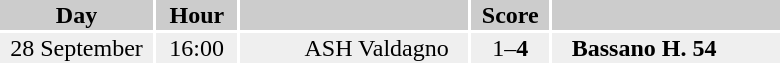<table border="0" style="border: 1px solid #999 style="font-size:90%; background-color:white">
<tr align="center" bgcolor="#cccccc">
<th width="100">  Day  </th>
<th width="30">  Hour  </th>
<th width="150"></th>
<th width="50">Score</th>
<th width="150"></th>
</tr>
<tr align="center" bgcolor="#efefef">
<td>28 September</td>
<td>16:00</td>
<td align="right">ASH Valdagno   </td>
<td>1–<strong>4</strong></td>
<td align="left">   <strong>Bassano H. 54</strong></td>
</tr>
</table>
